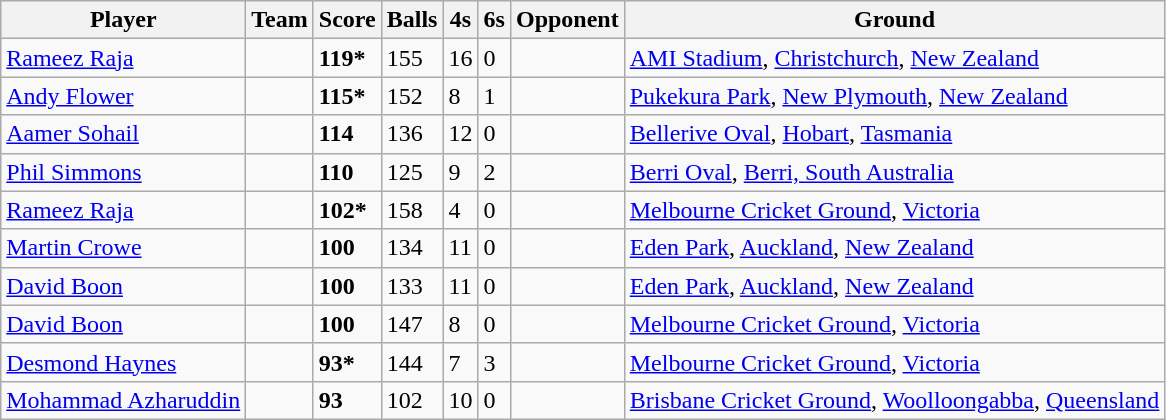<table class="wikitable sortable">
<tr>
<th>Player</th>
<th>Team</th>
<th>Score</th>
<th>Balls</th>
<th>4s</th>
<th>6s</th>
<th>Opponent</th>
<th>Ground</th>
</tr>
<tr>
<td><a href='#'>Rameez Raja</a></td>
<td></td>
<td><strong>119*</strong></td>
<td>155</td>
<td>16</td>
<td>0</td>
<td></td>
<td><a href='#'>AMI Stadium</a>, <a href='#'>Christchurch</a>, <a href='#'>New Zealand</a></td>
</tr>
<tr>
<td><a href='#'>Andy Flower</a></td>
<td></td>
<td><strong>115*</strong></td>
<td>152</td>
<td>8</td>
<td>1</td>
<td></td>
<td><a href='#'>Pukekura Park</a>, <a href='#'>New Plymouth</a>, <a href='#'>New Zealand</a></td>
</tr>
<tr>
<td><a href='#'>Aamer Sohail</a></td>
<td></td>
<td><strong>114</strong></td>
<td>136</td>
<td>12</td>
<td>0</td>
<td></td>
<td><a href='#'>Bellerive Oval</a>, <a href='#'>Hobart</a>, <a href='#'>Tasmania</a></td>
</tr>
<tr>
<td><a href='#'>Phil Simmons</a></td>
<td></td>
<td><strong>110</strong></td>
<td>125</td>
<td>9</td>
<td>2</td>
<td></td>
<td><a href='#'>Berri Oval</a>, <a href='#'>Berri, South Australia</a></td>
</tr>
<tr>
<td><a href='#'>Rameez Raja</a></td>
<td></td>
<td><strong>102*</strong></td>
<td>158</td>
<td>4</td>
<td>0</td>
<td></td>
<td><a href='#'>Melbourne Cricket Ground</a>, <a href='#'>Victoria</a></td>
</tr>
<tr>
<td><a href='#'>Martin Crowe</a></td>
<td></td>
<td><strong>100</strong></td>
<td>134</td>
<td>11</td>
<td>0</td>
<td></td>
<td><a href='#'>Eden Park</a>, <a href='#'>Auckland</a>, <a href='#'>New Zealand</a></td>
</tr>
<tr>
<td><a href='#'>David Boon</a></td>
<td></td>
<td><strong>100</strong></td>
<td>133</td>
<td>11</td>
<td>0</td>
<td></td>
<td><a href='#'>Eden Park</a>, <a href='#'>Auckland</a>, <a href='#'>New Zealand</a></td>
</tr>
<tr>
<td><a href='#'>David Boon</a></td>
<td></td>
<td><strong>100</strong></td>
<td>147</td>
<td>8</td>
<td>0</td>
<td></td>
<td><a href='#'>Melbourne Cricket Ground</a>, <a href='#'>Victoria</a></td>
</tr>
<tr>
<td><a href='#'>Desmond Haynes</a></td>
<td></td>
<td><strong>93*</strong></td>
<td>144</td>
<td>7</td>
<td>3</td>
<td></td>
<td><a href='#'>Melbourne Cricket Ground</a>, <a href='#'>Victoria</a></td>
</tr>
<tr>
<td><a href='#'>Mohammad Azharuddin</a></td>
<td></td>
<td><strong>93</strong></td>
<td>102</td>
<td>10</td>
<td>0</td>
<td></td>
<td><a href='#'>Brisbane Cricket Ground</a>, <a href='#'>Woolloongabba</a>, <a href='#'>Queensland</a></td>
</tr>
</table>
